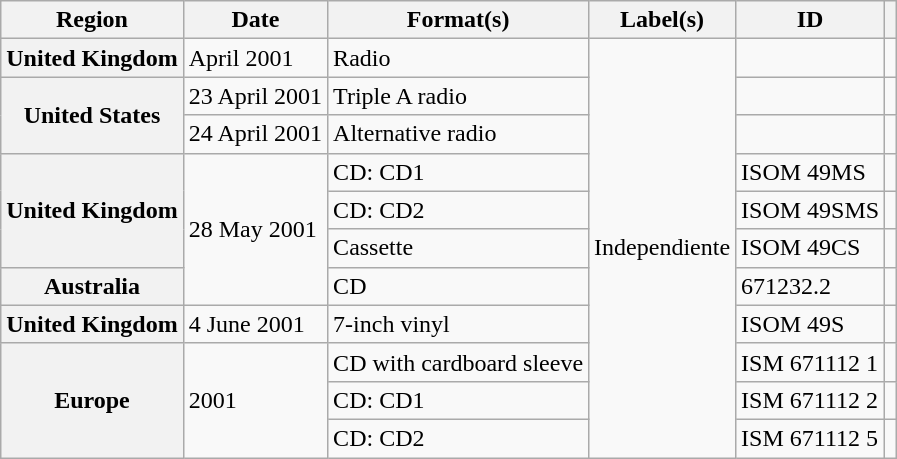<table class="wikitable plainrowheaders">
<tr>
<th scope="col">Region</th>
<th scope="col">Date</th>
<th scope="col">Format(s)</th>
<th scope="col">Label(s)</th>
<th scope="col">ID</th>
<th scope="col"></th>
</tr>
<tr>
<th scope="row">United Kingdom</th>
<td>April 2001</td>
<td>Radio</td>
<td rowspan="12">Independiente</td>
<td></td>
<td align="center"></td>
</tr>
<tr>
<th scope="row" rowspan="2">United States</th>
<td>23 April 2001</td>
<td>Triple A radio</td>
<td></td>
<td align="center"></td>
</tr>
<tr>
<td>24 April 2001</td>
<td>Alternative radio</td>
<td></td>
<td align="center"></td>
</tr>
<tr>
<th scope="row" rowspan="3">United Kingdom</th>
<td rowspan="4">28 May 2001</td>
<td>CD: CD1</td>
<td>ISOM 49MS</td>
<td align="center"></td>
</tr>
<tr>
<td>CD: CD2</td>
<td>ISOM 49SMS</td>
<td align="center"></td>
</tr>
<tr>
<td>Cassette</td>
<td>ISOM 49CS</td>
<td align="center"></td>
</tr>
<tr>
<th scope="row">Australia</th>
<td>CD</td>
<td>671232.2</td>
<td align="center"></td>
</tr>
<tr>
<th scope="row">United Kingdom</th>
<td>4 June 2001</td>
<td>7-inch vinyl</td>
<td>ISOM 49S</td>
<td align="center"></td>
</tr>
<tr>
<th scope="row" rowspan="3">Europe</th>
<td rowspan="3">2001</td>
<td>CD with cardboard sleeve</td>
<td>ISM 671112 1</td>
<td align="center"></td>
</tr>
<tr>
<td>CD: CD1</td>
<td>ISM 671112 2</td>
<td align="center"></td>
</tr>
<tr>
<td>CD: CD2</td>
<td>ISM 671112 5</td>
<td align="center"></td>
</tr>
</table>
